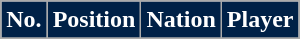<table class="wikitable sortable">
<tr>
<th style="background:#002147; color:#fff;" scope="col">No.</th>
<th style="background:#002147; color:#fff;" scope="col">Position</th>
<th style="background:#002147; color:#fff;" scope="col">Nation</th>
<th style="background:#002147; color:#fff;" scope="col">Player</th>
</tr>
<tr>
</tr>
</table>
